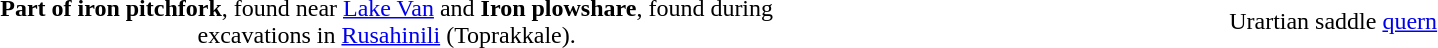<table class="graytable">
<tr>
<td align="center" width="20%"></td>
<td width="2%"> </td>
<td align="center" width="20%"></td>
<td width="2%"> </td>
<td align="center"></td>
</tr>
<tr>
<td colspan=4 align="center"><strong>Part of iron pitchfork</strong>, found near <a href='#'>Lake Van</a>  and <strong>Iron plowshare</strong>, found during excavations in <a href='#'>Rusahinili</a> (Toprakkale).</td>
<td align="center">Urartian saddle <a href='#'>quern</a></td>
</tr>
</table>
